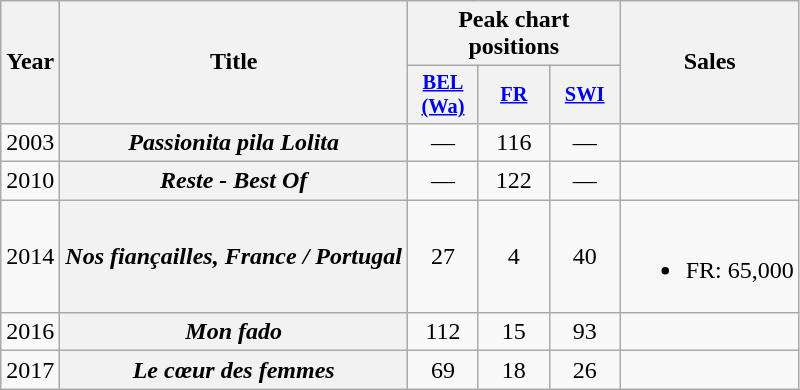<table class="wikitable plainrowheaders" style="text-align:center;">
<tr>
<th scope="col" rowspan="2">Year</th>
<th scope="col" rowspan="2">Title</th>
<th scope="col" colspan="3">Peak chart positions</th>
<th rowspan="2">Sales</th>
</tr>
<tr>
<th scope="col" style="width:3em;font-size:85%;"><a href='#'>BEL <br>(Wa)</a></th>
<th scope="col" style="width:3em;font-size:85%;"><a href='#'>FR</a><br></th>
<th scope="col" style="width:3em;font-size:85%;"><a href='#'>SWI</a></th>
</tr>
<tr>
<td>2003</td>
<th scope="row"><em>Passionita pila Lolita</em></th>
<td>—</td>
<td>116</td>
<td>—</td>
<td></td>
</tr>
<tr>
<td>2010</td>
<th scope="row"><em>Reste - Best Of</em></th>
<td>—</td>
<td>122</td>
<td>—</td>
<td></td>
</tr>
<tr>
<td>2014</td>
<th scope="row"><em>Nos fiançailles, France / Portugal</em></th>
<td>27</td>
<td>4</td>
<td>40</td>
<td><br><ul><li>FR: 65,000</li></ul></td>
</tr>
<tr>
<td>2016</td>
<th scope="row"><em>Mon fado</em></th>
<td>112</td>
<td>15</td>
<td>93</td>
<td></td>
</tr>
<tr>
<td>2017</td>
<th scope="row"><em>Le cœur des femmes</em></th>
<td>69</td>
<td>18<br></td>
<td>26</td>
<td></td>
</tr>
</table>
